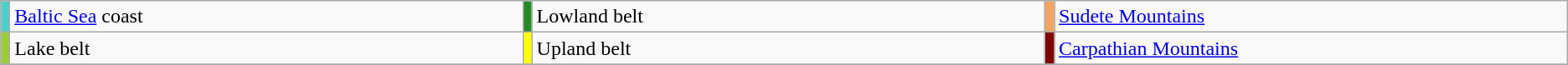<table class="wikitable" border="1">
<tr>
<td style="background:MediumTurquoise;"></td>
<td width=33%><a href='#'>Baltic Sea</a> coast</td>
<td style="background:ForestGreen;"></td>
<td width=33%>Lowland belt</td>
<td style="background:SandyBrown;"></td>
<td width=33%><a href='#'>Sudete Mountains</a></td>
</tr>
<tr>
<td style="background:YellowGreen;"></td>
<td>Lake belt</td>
<td style="background:Yellow;"></td>
<td>Upland belt</td>
<td style="background:Maroon;"></td>
<td><a href='#'>Carpathian Mountains</a></td>
</tr>
<tr>
</tr>
</table>
